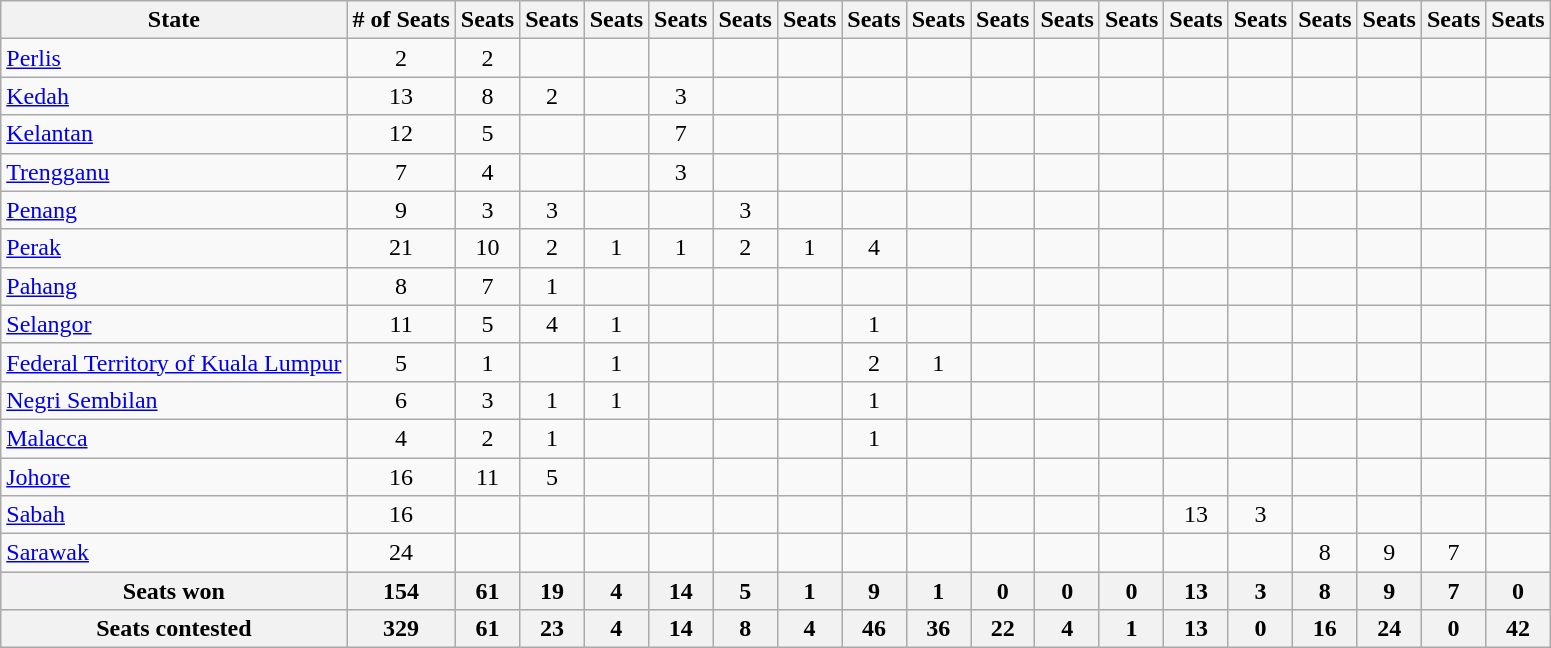<table class="wikitable sortable" style="text-align:center">
<tr>
<th>State</th>
<th># of Seats</th>
<th> Seats</th>
<th> Seats</th>
<th> Seats</th>
<th> Seats</th>
<th> Seats</th>
<th> Seats</th>
<th> Seats</th>
<th> Seats</th>
<th> Seats</th>
<th> Seats</th>
<th> Seats</th>
<th> Seats</th>
<th> Seats</th>
<th> Seats</th>
<th> Seats</th>
<th> Seats</th>
<th> Seats</th>
</tr>
<tr>
<td style="text-align:left"> <a href='#'>Perlis</a></td>
<td>2</td>
<td>2</td>
<td></td>
<td></td>
<td></td>
<td></td>
<td></td>
<td></td>
<td></td>
<td></td>
<td></td>
<td></td>
<td></td>
<td></td>
<td></td>
<td></td>
<td></td>
<td></td>
</tr>
<tr>
<td style="text-align:left"> <a href='#'>Kedah</a></td>
<td>13</td>
<td>8</td>
<td>2</td>
<td></td>
<td>3</td>
<td></td>
<td></td>
<td></td>
<td></td>
<td></td>
<td></td>
<td></td>
<td></td>
<td></td>
<td></td>
<td></td>
<td></td>
<td></td>
</tr>
<tr>
<td style="text-align:left"> <a href='#'>Kelantan</a></td>
<td>12</td>
<td>5</td>
<td></td>
<td></td>
<td>7</td>
<td></td>
<td></td>
<td></td>
<td></td>
<td></td>
<td></td>
<td></td>
<td></td>
<td></td>
<td></td>
<td></td>
<td></td>
<td></td>
</tr>
<tr>
<td style="text-align:left"> <a href='#'>Trengganu</a></td>
<td>7</td>
<td>4</td>
<td></td>
<td></td>
<td>3</td>
<td></td>
<td></td>
<td></td>
<td></td>
<td></td>
<td></td>
<td></td>
<td></td>
<td></td>
<td></td>
<td></td>
<td></td>
<td></td>
</tr>
<tr>
<td style="text-align:left"> <a href='#'>Penang</a></td>
<td>9</td>
<td>3</td>
<td>3</td>
<td></td>
<td></td>
<td>3</td>
<td></td>
<td></td>
<td></td>
<td></td>
<td></td>
<td></td>
<td></td>
<td></td>
<td></td>
<td></td>
<td></td>
<td></td>
</tr>
<tr>
<td style="text-align:left"> <a href='#'>Perak</a></td>
<td>21</td>
<td>10</td>
<td>2</td>
<td>1</td>
<td>1</td>
<td>2</td>
<td>1</td>
<td>4</td>
<td></td>
<td></td>
<td></td>
<td></td>
<td></td>
<td></td>
<td></td>
<td></td>
<td></td>
<td></td>
</tr>
<tr>
<td style="text-align:left"> <a href='#'>Pahang</a></td>
<td>8</td>
<td>7</td>
<td>1</td>
<td></td>
<td></td>
<td></td>
<td></td>
<td></td>
<td></td>
<td></td>
<td></td>
<td></td>
<td></td>
<td></td>
<td></td>
<td></td>
<td></td>
<td></td>
</tr>
<tr>
<td style="text-align:left"> <a href='#'>Selangor</a></td>
<td>11</td>
<td>5</td>
<td>4</td>
<td>1</td>
<td></td>
<td></td>
<td></td>
<td>1</td>
<td></td>
<td></td>
<td></td>
<td></td>
<td></td>
<td></td>
<td></td>
<td></td>
<td></td>
<td></td>
</tr>
<tr>
<td style="text-align:left"> <a href='#'>Federal Territory of Kuala Lumpur</a></td>
<td>5</td>
<td>1</td>
<td></td>
<td>1</td>
<td></td>
<td></td>
<td></td>
<td>2</td>
<td>1</td>
<td></td>
<td></td>
<td></td>
<td></td>
<td></td>
<td></td>
<td></td>
<td></td>
<td></td>
</tr>
<tr>
<td style="text-align:left"> <a href='#'>Negri Sembilan</a></td>
<td>6</td>
<td>3</td>
<td>1</td>
<td>1</td>
<td></td>
<td></td>
<td></td>
<td>1</td>
<td></td>
<td></td>
<td></td>
<td></td>
<td></td>
<td></td>
<td></td>
<td></td>
<td></td>
<td></td>
</tr>
<tr>
<td style="text-align:left"> <a href='#'>Malacca</a></td>
<td>4</td>
<td>2</td>
<td>1</td>
<td></td>
<td></td>
<td></td>
<td></td>
<td>1</td>
<td></td>
<td></td>
<td></td>
<td></td>
<td></td>
<td></td>
<td></td>
<td></td>
<td></td>
<td></td>
</tr>
<tr>
<td style="text-align:left"> <a href='#'>Johore</a></td>
<td>16</td>
<td>11</td>
<td>5</td>
<td></td>
<td></td>
<td></td>
<td></td>
<td></td>
<td></td>
<td></td>
<td></td>
<td></td>
<td></td>
<td></td>
<td></td>
<td></td>
<td></td>
<td></td>
</tr>
<tr>
<td style="text-align:left"> <a href='#'>Sabah</a></td>
<td>16</td>
<td></td>
<td></td>
<td></td>
<td></td>
<td></td>
<td></td>
<td></td>
<td></td>
<td></td>
<td></td>
<td></td>
<td>13</td>
<td>3</td>
<td></td>
<td></td>
<td></td>
<td></td>
</tr>
<tr>
<td style="text-align:left"> <a href='#'>Sarawak</a></td>
<td>24</td>
<td></td>
<td></td>
<td></td>
<td></td>
<td></td>
<td></td>
<td></td>
<td></td>
<td></td>
<td></td>
<td></td>
<td></td>
<td></td>
<td>8</td>
<td>9</td>
<td>7</td>
<td></td>
</tr>
<tr class="sortbottom" style="background:lightgrey;">
<th>Seats won</th>
<th>154</th>
<th>61</th>
<th>19</th>
<th>4</th>
<th>14</th>
<th>5</th>
<th>1</th>
<th>9</th>
<th>1</th>
<th>0</th>
<th>0</th>
<th>0</th>
<th>13</th>
<th>3</th>
<th>8</th>
<th>9</th>
<th>7</th>
<th>0</th>
</tr>
<tr>
<th>Seats contested</th>
<th>329</th>
<th>61</th>
<th>23</th>
<th>4</th>
<th>14</th>
<th>8</th>
<th>4</th>
<th>46</th>
<th>36</th>
<th>22</th>
<th>4</th>
<th>1</th>
<th>13</th>
<th>0</th>
<th>16</th>
<th>24</th>
<th>0</th>
<th>42</th>
</tr>
</table>
